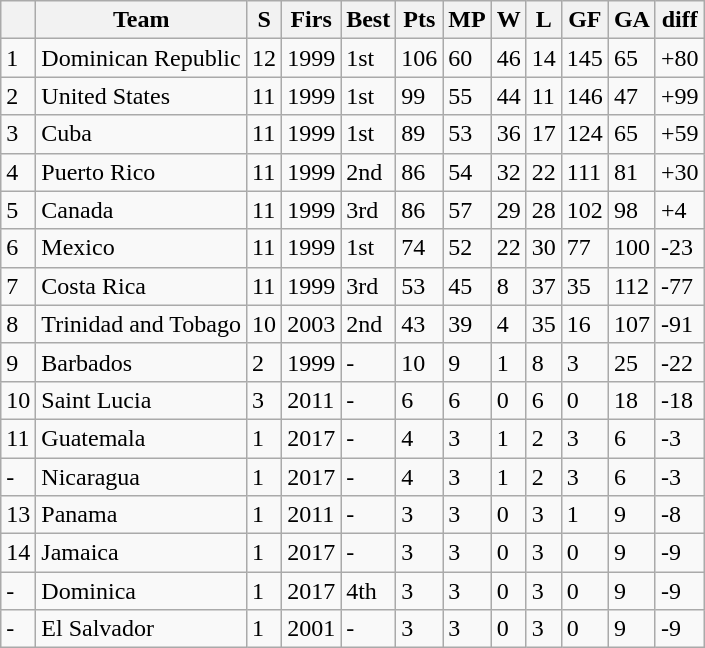<table class="wikitable">
<tr>
<th></th>
<th>Team</th>
<th><abbr>S</abbr></th>
<th><abbr>Firs</abbr></th>
<th><abbr>Best</abbr></th>
<th><abbr>Pts</abbr></th>
<th><abbr>MP</abbr></th>
<th><abbr>W</abbr></th>
<th><abbr>L</abbr></th>
<th><abbr>GF</abbr></th>
<th><abbr>GA</abbr></th>
<th><abbr>diff</abbr></th>
</tr>
<tr>
<td>1</td>
<td>Dominican Republic</td>
<td>12</td>
<td>1999</td>
<td>1st</td>
<td>106</td>
<td>60</td>
<td>46</td>
<td>14</td>
<td>145</td>
<td>65</td>
<td>+80</td>
</tr>
<tr>
<td>2</td>
<td>United States</td>
<td>11</td>
<td>1999</td>
<td>1st</td>
<td>99</td>
<td>55</td>
<td>44</td>
<td>11</td>
<td>146</td>
<td>47</td>
<td>+99</td>
</tr>
<tr>
<td>3</td>
<td>Cuba</td>
<td>11</td>
<td>1999</td>
<td>1st</td>
<td>89</td>
<td>53</td>
<td>36</td>
<td>17</td>
<td>124</td>
<td>65</td>
<td>+59</td>
</tr>
<tr>
<td>4</td>
<td>Puerto Rico</td>
<td>11</td>
<td>1999</td>
<td>2nd</td>
<td>86</td>
<td>54</td>
<td>32</td>
<td>22</td>
<td>111</td>
<td>81</td>
<td>+30</td>
</tr>
<tr>
<td>5</td>
<td>Canada</td>
<td>11</td>
<td>1999</td>
<td>3rd</td>
<td>86</td>
<td>57</td>
<td>29</td>
<td>28</td>
<td>102</td>
<td>98</td>
<td>+4</td>
</tr>
<tr>
<td>6</td>
<td>Mexico</td>
<td>11</td>
<td>1999</td>
<td>1st</td>
<td>74</td>
<td>52</td>
<td>22</td>
<td>30</td>
<td>77</td>
<td>100</td>
<td>-23</td>
</tr>
<tr>
<td>7</td>
<td>Costa Rica</td>
<td>11</td>
<td>1999</td>
<td>3rd</td>
<td>53</td>
<td>45</td>
<td>8</td>
<td>37</td>
<td>35</td>
<td>112</td>
<td>-77</td>
</tr>
<tr>
<td>8</td>
<td>Trinidad and Tobago</td>
<td>10</td>
<td>2003</td>
<td>2nd</td>
<td>43</td>
<td>39</td>
<td>4</td>
<td>35</td>
<td>16</td>
<td>107</td>
<td>-91</td>
</tr>
<tr>
<td>9</td>
<td>Barbados</td>
<td>2</td>
<td>1999</td>
<td>-</td>
<td>10</td>
<td>9</td>
<td>1</td>
<td>8</td>
<td>3</td>
<td>25</td>
<td>-22</td>
</tr>
<tr>
<td>10</td>
<td>Saint Lucia</td>
<td>3</td>
<td>2011</td>
<td>-</td>
<td>6</td>
<td>6</td>
<td>0</td>
<td>6</td>
<td>0</td>
<td>18</td>
<td>-18</td>
</tr>
<tr>
<td>11</td>
<td>Guatemala</td>
<td>1</td>
<td>2017</td>
<td>-</td>
<td>4</td>
<td>3</td>
<td>1</td>
<td>2</td>
<td>3</td>
<td>6</td>
<td>-3</td>
</tr>
<tr>
<td>-</td>
<td>Nicaragua</td>
<td>1</td>
<td>2017</td>
<td>-</td>
<td>4</td>
<td>3</td>
<td>1</td>
<td>2</td>
<td>3</td>
<td>6</td>
<td>-3</td>
</tr>
<tr>
<td>13</td>
<td>Panama</td>
<td>1</td>
<td>2011</td>
<td>-</td>
<td>3</td>
<td>3</td>
<td>0</td>
<td>3</td>
<td>1</td>
<td>9</td>
<td>-8</td>
</tr>
<tr>
<td>14</td>
<td>Jamaica</td>
<td>1</td>
<td>2017</td>
<td>-</td>
<td>3</td>
<td>3</td>
<td>0</td>
<td>3</td>
<td>0</td>
<td>9</td>
<td>-9</td>
</tr>
<tr>
<td>-</td>
<td>Dominica</td>
<td>1</td>
<td>2017</td>
<td>4th</td>
<td>3</td>
<td>3</td>
<td>0</td>
<td>3</td>
<td>0</td>
<td>9</td>
<td>-9</td>
</tr>
<tr>
<td>-</td>
<td>El Salvador</td>
<td>1</td>
<td>2001</td>
<td>-</td>
<td>3</td>
<td>3</td>
<td>0</td>
<td>3</td>
<td>0</td>
<td>9</td>
<td>-9</td>
</tr>
</table>
